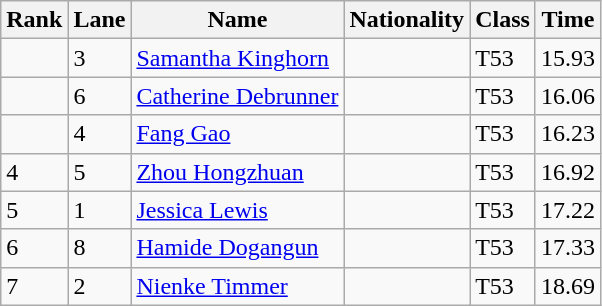<table class="wikitable sortable" style="text-align:left">
<tr>
<th>Rank</th>
<th>Lane</th>
<th>Name</th>
<th>Nationality</th>
<th>Class</th>
<th>Time</th>
</tr>
<tr>
<td></td>
<td>3</td>
<td><a href='#'>Samantha Kinghorn</a></td>
<td></td>
<td>T53</td>
<td>15.93</td>
</tr>
<tr>
<td></td>
<td>6</td>
<td><a href='#'>Catherine Debrunner</a></td>
<td></td>
<td>T53</td>
<td>16.06</td>
</tr>
<tr>
<td></td>
<td>4</td>
<td><a href='#'>Fang Gao</a></td>
<td></td>
<td>T53</td>
<td>16.23</td>
</tr>
<tr>
<td>4</td>
<td>5</td>
<td><a href='#'>Zhou Hongzhuan</a></td>
<td></td>
<td>T53</td>
<td>16.92</td>
</tr>
<tr>
<td>5</td>
<td>1</td>
<td><a href='#'>Jessica Lewis</a></td>
<td></td>
<td>T53</td>
<td>17.22</td>
</tr>
<tr>
<td>6</td>
<td>8</td>
<td><a href='#'>Hamide Dogangun</a></td>
<td></td>
<td>T53</td>
<td>17.33</td>
</tr>
<tr>
<td>7</td>
<td>2</td>
<td><a href='#'>Nienke Timmer</a></td>
<td></td>
<td>T53</td>
<td>18.69</td>
</tr>
</table>
